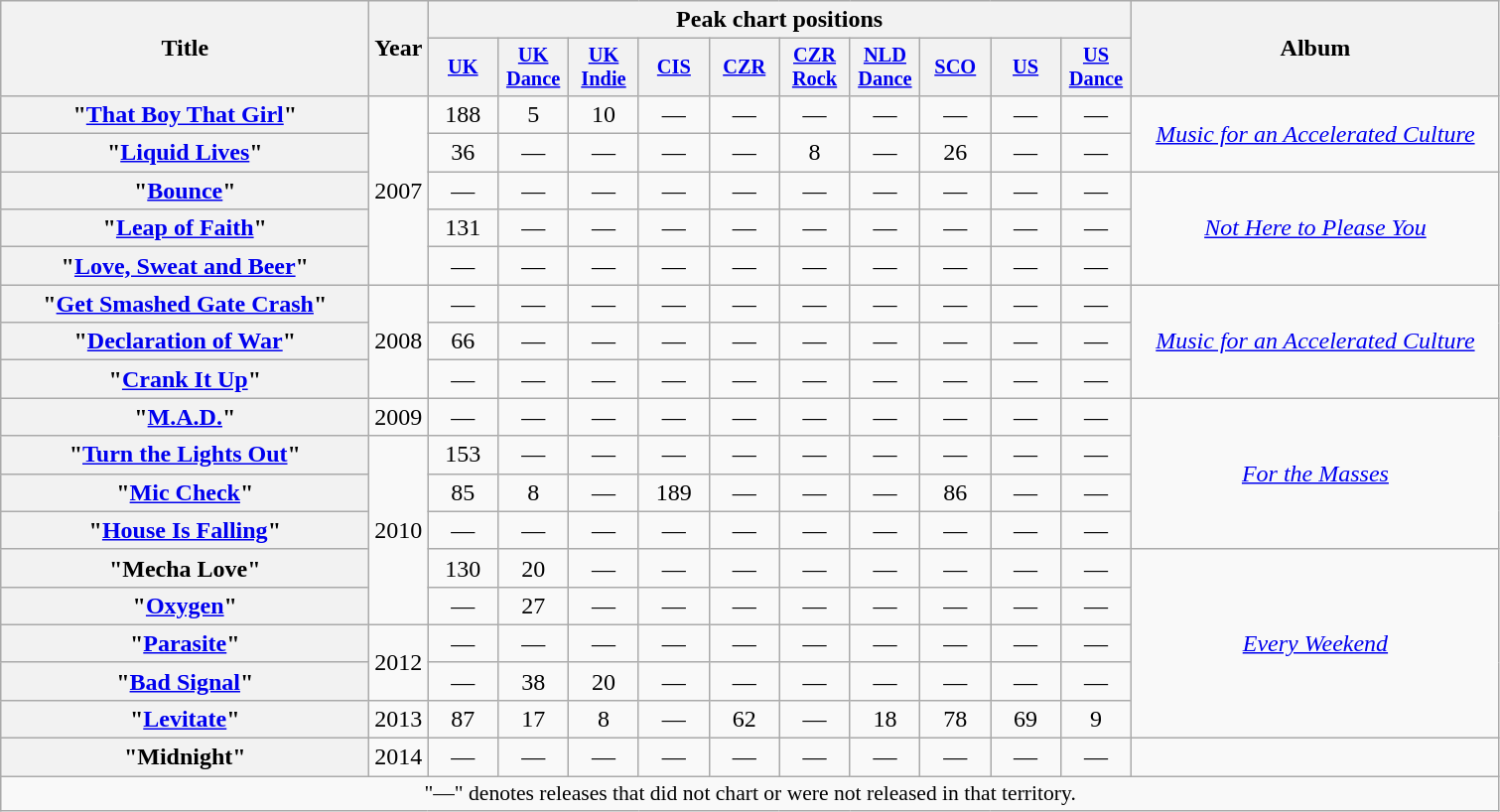<table class="wikitable plainrowheaders" style="text-align:center">
<tr>
<th scope="col" rowspan="2" style="width:15em;">Title</th>
<th scope="col" rowspan="2">Year</th>
<th scope="col" colspan="10">Peak chart positions</th>
<th scope="col" rowspan="2" style="width:15em;">Album</th>
</tr>
<tr>
<th scope="col" style="width:3em;font-size:85%;"><a href='#'>UK</a><br></th>
<th scope="col" style="width:3em;font-size:85%;"><a href='#'>UK<br>Dance</a><br></th>
<th scope="col" style="width:3em;font-size:85%;"><a href='#'>UK<br>Indie</a><br></th>
<th scope="col" style="width:3em;font-size:85%;"><a href='#'>CIS</a><br></th>
<th scope="col" style="width:3em;font-size:85%;"><a href='#'>CZR</a><br></th>
<th scope="col" style="width:3em;font-size:85%;"><a href='#'>CZR<br>Rock</a><br></th>
<th scope="col" style="width:3em;font-size:85%;"><a href='#'>NLD<br>Dance</a><br></th>
<th scope="col" style="width:3em;font-size:85%;"><a href='#'>SCO</a> <br></th>
<th scope="col" style="width:3em;font-size:85%;"><a href='#'>US</a><br></th>
<th scope="col" style="width:3em;font-size:85%;"><a href='#'>US<br>Dance</a><br></th>
</tr>
<tr>
<th scope="row">"<a href='#'>That Boy That Girl</a>"</th>
<td rowspan="5">2007</td>
<td>188</td>
<td>5</td>
<td>10</td>
<td>—</td>
<td>—</td>
<td>—</td>
<td>—</td>
<td>—</td>
<td>—</td>
<td>—</td>
<td rowspan="2"><em><a href='#'>Music for an Accelerated Culture</a></em></td>
</tr>
<tr>
<th scope="row">"<a href='#'>Liquid Lives</a>"</th>
<td>36</td>
<td>—</td>
<td>—</td>
<td>—</td>
<td>—</td>
<td>8</td>
<td>—</td>
<td>26</td>
<td>—</td>
<td>—</td>
</tr>
<tr>
<th scope="row">"<a href='#'>Bounce</a>"</th>
<td>—</td>
<td>—</td>
<td>—</td>
<td>—</td>
<td>—</td>
<td>—</td>
<td>—</td>
<td>—</td>
<td>—</td>
<td>—</td>
<td rowspan=3><em><a href='#'>Not Here to Please You</a></em></td>
</tr>
<tr>
<th scope="row">"<a href='#'>Leap of Faith</a>"</th>
<td>131</td>
<td>—</td>
<td>—</td>
<td>—</td>
<td>—</td>
<td>—</td>
<td>—</td>
<td>—</td>
<td>—</td>
<td>—</td>
</tr>
<tr>
<th scope="row">"<a href='#'>Love, Sweat and Beer</a>"</th>
<td>—</td>
<td>—</td>
<td>—</td>
<td>—</td>
<td>—</td>
<td>—</td>
<td>—</td>
<td>—</td>
<td>—</td>
<td>—</td>
</tr>
<tr>
<th scope="row">"<a href='#'>Get Smashed Gate Crash</a>"</th>
<td rowspan="3">2008</td>
<td>—</td>
<td>—</td>
<td>—</td>
<td>—</td>
<td>—</td>
<td>—</td>
<td>—</td>
<td>—</td>
<td>—</td>
<td>—</td>
<td rowspan="3"><em><a href='#'>Music for an Accelerated Culture</a></em></td>
</tr>
<tr>
<th scope="row">"<a href='#'>Declaration of War</a>"</th>
<td>66</td>
<td>—</td>
<td>—</td>
<td>—</td>
<td>—</td>
<td>—</td>
<td>—</td>
<td>—</td>
<td>—</td>
<td>—</td>
</tr>
<tr>
<th scope="row">"<a href='#'>Crank It Up</a>"</th>
<td>—</td>
<td>—</td>
<td>—</td>
<td>—</td>
<td>—</td>
<td>—</td>
<td>—</td>
<td>—</td>
<td>—</td>
<td>—</td>
</tr>
<tr>
<th scope="row">"<a href='#'>M.A.D.</a>"</th>
<td>2009</td>
<td>—</td>
<td>—</td>
<td>—</td>
<td>—</td>
<td>—</td>
<td>—</td>
<td>—</td>
<td>—</td>
<td>—</td>
<td>—</td>
<td rowspan="4"><em><a href='#'>For the Masses</a></em></td>
</tr>
<tr>
<th scope="row">"<a href='#'>Turn the Lights Out</a>"</th>
<td rowspan="5">2010</td>
<td>153</td>
<td>—</td>
<td>—</td>
<td>—</td>
<td>—</td>
<td>—</td>
<td>—</td>
<td>—</td>
<td>—</td>
<td>—</td>
</tr>
<tr>
<th scope="row">"<a href='#'>Mic Check</a>"</th>
<td>85</td>
<td>8</td>
<td>—</td>
<td>189</td>
<td>—</td>
<td>—</td>
<td>—</td>
<td>86</td>
<td>—</td>
<td>—</td>
</tr>
<tr>
<th scope="row">"<a href='#'>House Is Falling</a>"</th>
<td>—</td>
<td>—</td>
<td>—</td>
<td>—</td>
<td>—</td>
<td>—</td>
<td>—</td>
<td>—</td>
<td>—</td>
<td>—</td>
</tr>
<tr>
<th scope="row">"Mecha Love"</th>
<td>130</td>
<td>20</td>
<td>—</td>
<td>—</td>
<td>—</td>
<td>—</td>
<td>—</td>
<td>—</td>
<td>—</td>
<td>—</td>
<td rowspan="5"><em><a href='#'>Every Weekend</a></em></td>
</tr>
<tr>
<th scope="row">"<a href='#'>Oxygen</a>"</th>
<td>—</td>
<td>27</td>
<td>—</td>
<td>—</td>
<td>—</td>
<td>—</td>
<td>—</td>
<td>—</td>
<td>—</td>
<td>—</td>
</tr>
<tr>
<th scope="row">"<a href='#'>Parasite</a>"</th>
<td rowspan="2">2012</td>
<td>—</td>
<td>—</td>
<td>—</td>
<td>—</td>
<td>—</td>
<td>—</td>
<td>—</td>
<td>—</td>
<td>—</td>
<td>—</td>
</tr>
<tr>
<th scope="row">"<a href='#'>Bad Signal</a>"</th>
<td>—</td>
<td>38</td>
<td>20</td>
<td>—</td>
<td>—</td>
<td>—</td>
<td>—</td>
<td>—</td>
<td>—</td>
<td>—</td>
</tr>
<tr>
<th scope="row">"<a href='#'>Levitate</a>"</th>
<td>2013</td>
<td>87</td>
<td>17</td>
<td>8</td>
<td>—</td>
<td>62</td>
<td>—</td>
<td>18</td>
<td>78</td>
<td>69</td>
<td>9</td>
</tr>
<tr>
<th scope="row">"Midnight"</th>
<td>2014</td>
<td>—</td>
<td>—</td>
<td>—</td>
<td>—</td>
<td>—</td>
<td>—</td>
<td>—</td>
<td>—</td>
<td>—</td>
<td>—</td>
<td></td>
</tr>
<tr>
<td colspan="15" style="font-size:90%">"—" denotes releases that did not chart or were not released in that territory.</td>
</tr>
</table>
